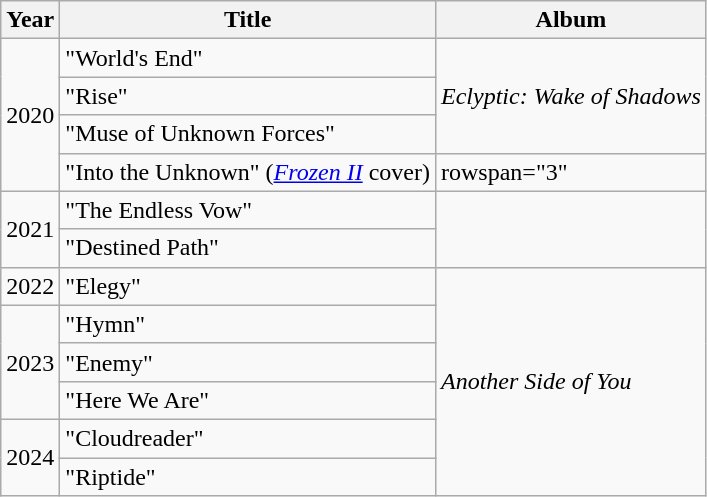<table class="wikitable sortable">
<tr>
<th>Year</th>
<th>Title</th>
<th>Album</th>
</tr>
<tr>
<td rowspan="4">2020</td>
<td>"World's End"</td>
<td rowspan="3"><em>Eclyptic: Wake of Shadows</em></td>
</tr>
<tr>
<td>"Rise"</td>
</tr>
<tr>
<td>"Muse of Unknown Forces"</td>
</tr>
<tr>
<td>"Into the Unknown" (<em><a href='#'>Frozen II</a></em> cover)</td>
<td>rowspan="3" </td>
</tr>
<tr>
<td rowspan="2">2021</td>
<td>"The Endless Vow"</td>
</tr>
<tr>
<td>"Destined Path"</td>
</tr>
<tr>
<td>2022</td>
<td>"Elegy"</td>
<td rowspan="6"><em>Another Side of You</em></td>
</tr>
<tr>
<td rowspan="3">2023</td>
<td>"Hymn"</td>
</tr>
<tr>
<td>"Enemy"</td>
</tr>
<tr>
<td>"Here We Are"</td>
</tr>
<tr>
<td rowspan="2">2024</td>
<td>"Cloudreader"</td>
</tr>
<tr>
<td>"Riptide"</td>
</tr>
</table>
